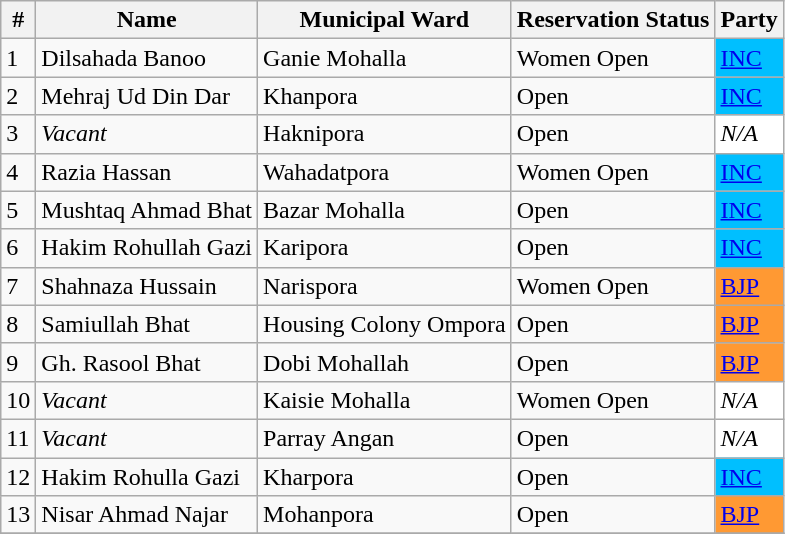<table class="wikitable sortable">
<tr>
<th>#</th>
<th>Name</th>
<th>Municipal Ward</th>
<th>Reservation Status</th>
<th>Party</th>
</tr>
<tr>
<td>1</td>
<td>Dilsahada Banoo</td>
<td>Ganie Mohalla</td>
<td>Women Open</td>
<td bgcolor=#00BFFF><a href='#'>INC</a></td>
</tr>
<tr>
<td>2</td>
<td>Mehraj Ud Din Dar</td>
<td>Khanpora</td>
<td>Open</td>
<td bgcolor=#00BFFF><a href='#'>INC</a></td>
</tr>
<tr>
<td>3</td>
<td><em>Vacant</em></td>
<td>Haknipora</td>
<td>Open</td>
<td bgcolor=#ffffff><em>N/A</em></td>
</tr>
<tr>
<td>4</td>
<td>Razia Hassan</td>
<td>Wahadatpora</td>
<td>Women Open</td>
<td bgcolor=#00BFFF><a href='#'>INC</a></td>
</tr>
<tr>
<td>5</td>
<td>Mushtaq Ahmad Bhat</td>
<td>Bazar Mohalla</td>
<td>Open</td>
<td bgcolor=#00BFFF><a href='#'>INC</a></td>
</tr>
<tr>
<td>6</td>
<td>Hakim Rohullah Gazi</td>
<td>Karipora</td>
<td>Open</td>
<td bgcolor=#00BFFF><a href='#'>INC</a></td>
</tr>
<tr>
<td>7</td>
<td>Shahnaza Hussain</td>
<td>Narispora</td>
<td>Women Open</td>
<td bgcolor=#FF9933><a href='#'>BJP</a></td>
</tr>
<tr>
<td>8</td>
<td>Samiullah Bhat</td>
<td>Housing Colony Ompora</td>
<td>Open</td>
<td bgcolor=#FF9933><a href='#'>BJP</a></td>
</tr>
<tr>
<td>9</td>
<td>Gh. Rasool Bhat</td>
<td>Dobi Mohallah</td>
<td>Open</td>
<td bgcolor=#FF9933><a href='#'>BJP</a></td>
</tr>
<tr>
<td>10</td>
<td><em>Vacant</em></td>
<td>Kaisie Mohalla</td>
<td>Women Open</td>
<td bgcolor=#ffffff><em>N/A</em></td>
</tr>
<tr>
<td>11</td>
<td><em>Vacant</em></td>
<td>Parray Angan</td>
<td>Open</td>
<td bgcolor=#ffffff><em>N/A</em></td>
</tr>
<tr>
<td>12</td>
<td>Hakim Rohulla Gazi</td>
<td>Kharpora</td>
<td>Open</td>
<td bgcolor=#00BFFF><a href='#'>INC</a></td>
</tr>
<tr>
<td>13</td>
<td>Nisar Ahmad Najar</td>
<td>Mohanpora</td>
<td>Open</td>
<td bgcolor=#FF9933><a href='#'>BJP</a></td>
</tr>
<tr>
</tr>
</table>
